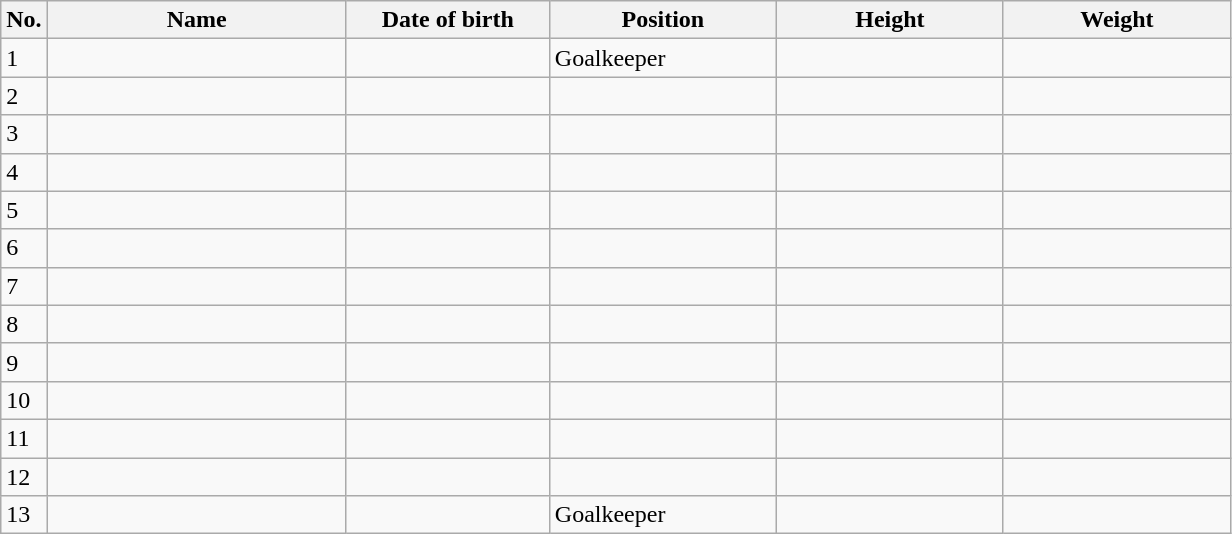<table class=wikitable sortable style=font-size:100%; text-align:center;>
<tr>
<th>No.</th>
<th style=width:12em>Name</th>
<th style=width:8em>Date of birth</th>
<th style=width:9em>Position</th>
<th style=width:9em>Height</th>
<th style=width:9em>Weight</th>
</tr>
<tr>
<td>1</td>
<td align=left></td>
<td align=right></td>
<td>Goalkeeper</td>
<td></td>
<td></td>
</tr>
<tr>
<td>2</td>
<td align=left></td>
<td align=right></td>
<td></td>
<td></td>
<td></td>
</tr>
<tr>
<td>3</td>
<td align=left></td>
<td align=right></td>
<td></td>
<td></td>
<td></td>
</tr>
<tr>
<td>4</td>
<td align=left></td>
<td align=right></td>
<td></td>
<td></td>
<td></td>
</tr>
<tr>
<td>5</td>
<td align=left></td>
<td align=right></td>
<td></td>
<td></td>
<td></td>
</tr>
<tr>
<td>6</td>
<td align=left></td>
<td align=right></td>
<td></td>
<td></td>
<td></td>
</tr>
<tr>
<td>7</td>
<td align=left></td>
<td align=right></td>
<td></td>
<td></td>
<td></td>
</tr>
<tr>
<td>8</td>
<td align=left></td>
<td align=right></td>
<td></td>
<td></td>
<td></td>
</tr>
<tr>
<td>9</td>
<td align=left></td>
<td align=right></td>
<td></td>
<td></td>
<td></td>
</tr>
<tr>
<td>10</td>
<td align=left></td>
<td align=right></td>
<td></td>
<td></td>
<td></td>
</tr>
<tr>
<td>11</td>
<td align=left></td>
<td align=right></td>
<td></td>
<td></td>
<td></td>
</tr>
<tr>
<td>12</td>
<td align=left></td>
<td align=right></td>
<td></td>
<td></td>
<td></td>
</tr>
<tr>
<td>13</td>
<td align=left></td>
<td align=right></td>
<td>Goalkeeper</td>
<td></td>
<td></td>
</tr>
</table>
